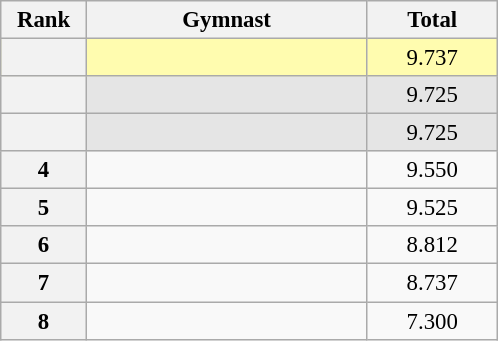<table class="wikitable sortable" style="text-align:center; font-size:95%">
<tr>
<th scope="col" style="width:50px;">Rank</th>
<th scope="col" style="width:180px;">Gymnast</th>
<th scope="col" style="width:80px;">Total</th>
</tr>
<tr style="background:#fffcaf;">
<th scope=row style="text-align:center"></th>
<td style="text-align:left;"></td>
<td>9.737</td>
</tr>
<tr style="background:#e5e5e5;">
<th scope=row style="text-align:center"></th>
<td style="text-align:left;"></td>
<td>9.725</td>
</tr>
<tr style="background:#e5e5e5;">
<th scope=row style="text-align:center"></th>
<td style="text-align:left;"></td>
<td>9.725</td>
</tr>
<tr>
<th scope=row style="text-align:center">4</th>
<td style="text-align:left;"></td>
<td>9.550</td>
</tr>
<tr>
<th scope=row style="text-align:center">5</th>
<td style="text-align:left;"></td>
<td>9.525</td>
</tr>
<tr>
<th scope=row style="text-align:center">6</th>
<td style="text-align:left;"></td>
<td>8.812</td>
</tr>
<tr>
<th scope=row style="text-align:center">7</th>
<td style="text-align:left;"></td>
<td>8.737</td>
</tr>
<tr>
<th scope=row style="text-align:center">8</th>
<td style="text-align:left;"></td>
<td>7.300</td>
</tr>
</table>
